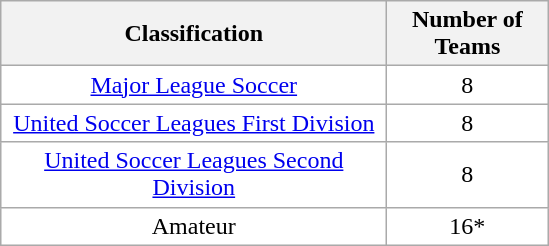<table class="wikitable" style="text-align:center">
<tr>
<th style="width:250px;">Classification</th>
<th style="width:100px;">Number of Teams</th>
</tr>
<tr style="background:#fff;">
<td><a href='#'>Major League Soccer</a></td>
<td>8</td>
</tr>
<tr style="background:#fff;">
<td><a href='#'>United Soccer Leagues First Division</a></td>
<td>8</td>
</tr>
<tr style="background:#fff;">
<td><a href='#'>United Soccer Leagues Second Division</a></td>
<td>8</td>
</tr>
<tr style="background:#fff;">
<td>Amateur</td>
<td>16*</td>
</tr>
</table>
